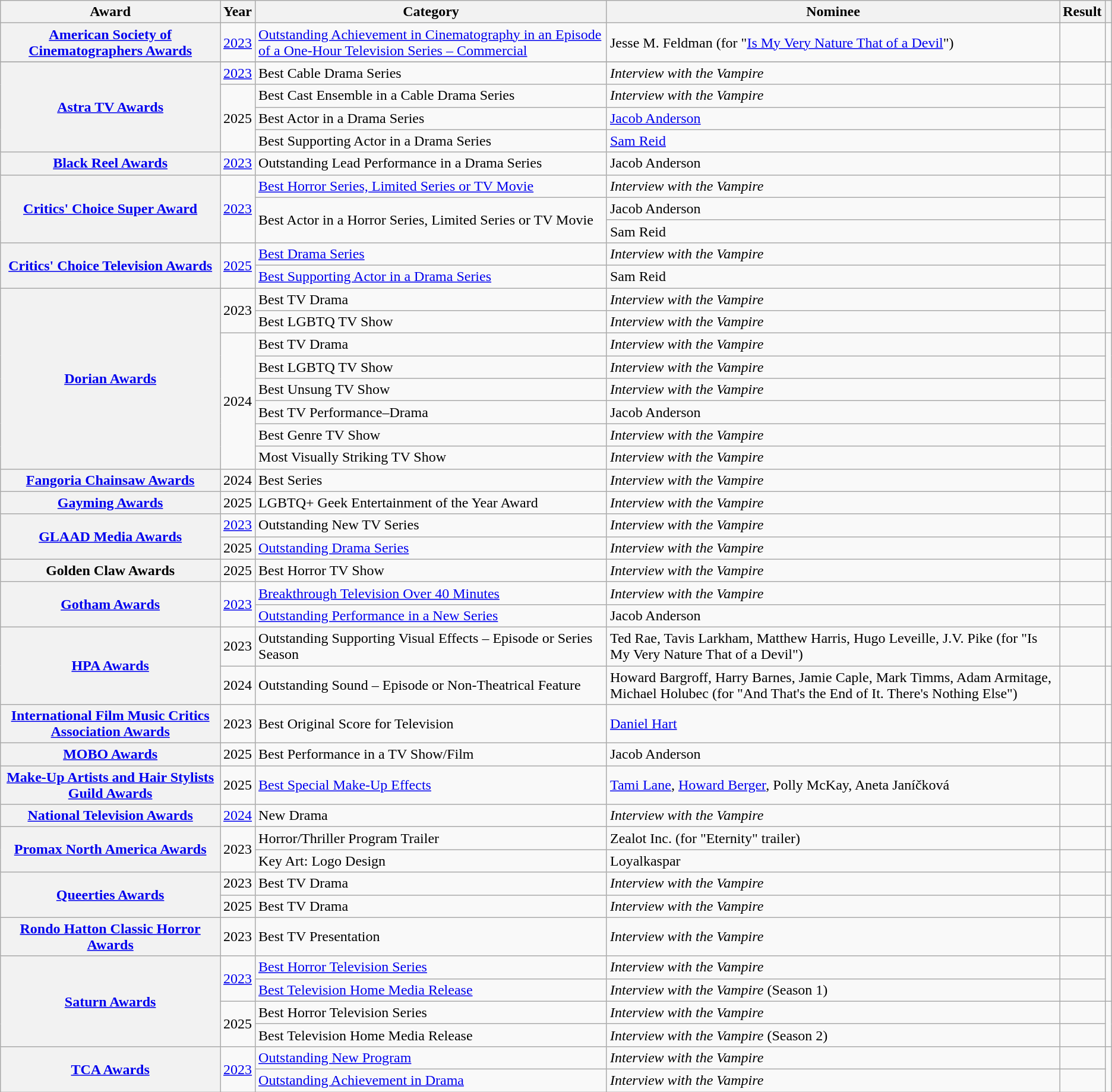<table class="wikitable plainrowheaders sortable plainrowheaders">
<tr>
<th scope="col">Award</th>
<th scope="col">Year</th>
<th scope="col">Category</th>
<th scope="col">Nominee</th>
<th scope="col">Result</th>
<th scope="col" class="unsortable"></th>
</tr>
<tr>
<th scope="row"><a href='#'>American Society of Cinematographers Awards</a></th>
<td><a href='#'>2023</a></td>
<td><a href='#'>Outstanding Achievement in Cinematography in an Episode of a One-Hour Television Series – Commercial</a></td>
<td>Jesse M. Feldman (for "<a href='#'>Is My Very Nature That of a Devil</a>")</td>
<td></td>
<td align="center"><br></td>
</tr>
<tr>
</tr>
<tr>
<th scope="row" rowspan=4><a href='#'>Astra TV Awards</a></th>
<td><a href='#'>2023</a></td>
<td>Best Cable Drama Series</td>
<td><em>Interview with the Vampire</em></td>
<td></td>
<td align="center"></td>
</tr>
<tr>
<td rowspan=3>2025</td>
<td>Best Cast Ensemble in a Cable Drama Series</td>
<td><em>Interview with the Vampire</em></td>
<td></td>
<td align="center" rowspan=3></td>
</tr>
<tr>
<td>Best Actor in a Drama Series</td>
<td><a href='#'>Jacob Anderson</a></td>
<td></td>
</tr>
<tr>
<td>Best Supporting Actor in a Drama Series</td>
<td><a href='#'>Sam Reid</a></td>
<td></td>
</tr>
<tr>
<th scope="row"><a href='#'>Black Reel Awards</a></th>
<td><a href='#'>2023</a></td>
<td>Outstanding Lead Performance in a Drama Series</td>
<td>Jacob Anderson</td>
<td></td>
<td align="center"></td>
</tr>
<tr>
<th scope="row" rowspan=3><a href='#'>Critics' Choice Super Award</a></th>
<td rowspan=3><a href='#'>2023</a></td>
<td><a href='#'>Best Horror Series, Limited Series or TV Movie</a></td>
<td><em>Interview with the Vampire</em></td>
<td></td>
<td align="center" rowspan=3><br></td>
</tr>
<tr>
<td rowspan=2>Best Actor in a Horror Series, Limited Series or TV Movie</td>
<td>Jacob Anderson</td>
<td></td>
</tr>
<tr>
<td>Sam Reid</td>
<td></td>
</tr>
<tr>
<th scope="row" rowspan=2><a href='#'>Critics' Choice Television Awards</a></th>
<td rowspan=2><a href='#'>2025</a></td>
<td><a href='#'>Best Drama Series</a></td>
<td><em>Interview with the Vampire</em></td>
<td></td>
<td align="center" rowspan=2></td>
</tr>
<tr>
<td><a href='#'>Best Supporting Actor in a Drama Series</a></td>
<td>Sam Reid</td>
<td></td>
</tr>
<tr>
<th scope="row" rowspan=8><a href='#'>Dorian Awards</a></th>
<td rowspan=2>2023</td>
<td>Best TV Drama</td>
<td><em>Interview with the Vampire</em></td>
<td></td>
<td align="center" rowspan=2></td>
</tr>
<tr>
<td>Best LGBTQ TV Show</td>
<td><em>Interview with the Vampire</em></td>
<td></td>
</tr>
<tr>
<td rowspan=6>2024</td>
<td>Best TV Drama</td>
<td><em>Interview with the Vampire</em></td>
<td></td>
<td align="center" rowspan=6></td>
</tr>
<tr>
<td>Best LGBTQ TV Show</td>
<td><em>Interview with the Vampire</em></td>
<td></td>
</tr>
<tr>
<td>Best Unsung TV Show</td>
<td><em>Interview with the Vampire</em></td>
<td></td>
</tr>
<tr>
<td>Best TV Performance–Drama</td>
<td>Jacob Anderson</td>
<td></td>
</tr>
<tr>
<td>Best Genre TV Show</td>
<td><em>Interview with the Vampire</em></td>
<td></td>
</tr>
<tr>
<td>Most Visually Striking TV Show</td>
<td><em>Interview with the Vampire</em></td>
<td></td>
</tr>
<tr>
<th scope="row"><a href='#'>Fangoria Chainsaw Awards</a></th>
<td>2024</td>
<td>Best Series</td>
<td><em>Interview with the Vampire</em></td>
<td></td>
<td align="center"></td>
</tr>
<tr>
<th scope="row"><a href='#'>Gayming Awards</a></th>
<td>2025</td>
<td>LGBTQ+ Geek Entertainment of the Year Award</td>
<td><em>Interview with the Vampire</em></td>
<td></td>
<td align="center"></td>
</tr>
<tr>
<th scope="row" rowspan=2><a href='#'>GLAAD Media Awards</a></th>
<td><a href='#'>2023</a></td>
<td>Outstanding New TV Series</td>
<td><em>Interview with the Vampire</em></td>
<td></td>
<td align="center"></td>
</tr>
<tr>
<td>2025</td>
<td><a href='#'>Outstanding Drama Series</a></td>
<td><em>Interview with the Vampire</em></td>
<td></td>
<td align="center"></td>
</tr>
<tr>
<th scope="row">Golden Claw Awards</th>
<td>2025</td>
<td>Best Horror TV Show</td>
<td><em>Interview with the Vampire</em></td>
<td></td>
<td align="center"></td>
</tr>
<tr>
<th scope="row" rowspan=2><a href='#'>Gotham Awards</a></th>
<td rowspan=2><a href='#'>2023</a></td>
<td><a href='#'>Breakthrough Television Over 40 Minutes</a></td>
<td><em>Interview with the Vampire</em></td>
<td></td>
<td align="center" rowspan=2></td>
</tr>
<tr>
<td><a href='#'>Outstanding Performance in a New Series</a></td>
<td>Jacob Anderson</td>
<td></td>
</tr>
<tr>
<th rowspan=2 scope="row"><a href='#'>HPA Awards</a></th>
<td>2023</td>
<td>Outstanding Supporting Visual Effects – Episode or Series Season</td>
<td>Ted Rae, Tavis Larkham, Matthew Harris, Hugo Leveille, J.V. Pike (for "Is My Very Nature That of a Devil")</td>
<td></td>
<td align="center"></td>
</tr>
<tr>
<td>2024</td>
<td>Outstanding Sound – Episode or Non-Theatrical Feature</td>
<td>Howard Bargroff, Harry Barnes, Jamie Caple, Mark Timms, Adam Armitage, Michael Holubec (for "And That's the End of It. There's Nothing Else")</td>
<td></td>
<td align="center"></td>
</tr>
<tr>
<th scope="row"><a href='#'>International Film Music Critics Association Awards</a></th>
<td>2023</td>
<td>Best Original Score for Television</td>
<td><a href='#'>Daniel Hart</a></td>
<td></td>
<td align="center"><br></td>
</tr>
<tr>
<th scope="row"><a href='#'>MOBO Awards</a></th>
<td>2025</td>
<td>Best Performance in a TV Show/Film</td>
<td>Jacob Anderson</td>
<td></td>
<td align="center"></td>
</tr>
<tr>
<th scope="row"><a href='#'>Make-Up Artists and Hair Stylists Guild Awards</a></th>
<td>2025</td>
<td><a href='#'>Best Special Make-Up Effects</a></td>
<td><a href='#'>Tami Lane</a>, <a href='#'>Howard Berger</a>, Polly McKay, Aneta Janíčková</td>
<td></td>
<td align="center"></td>
</tr>
<tr>
<th scope="row"><a href='#'>National Television Awards</a></th>
<td><a href='#'>2024</a></td>
<td>New Drama</td>
<td><em>Interview with the Vampire</em></td>
<td></td>
<td align="center"></td>
</tr>
<tr>
<th scope="row" rowspan=2><a href='#'>Promax North America Awards</a></th>
<td rowspan=2>2023</td>
<td>Horror/Thriller Program Trailer</td>
<td>Zealot Inc. (for "Eternity" trailer)</td>
<td></td>
<td align="center"></td>
</tr>
<tr>
<td>Key Art: Logo Design</td>
<td>Loyalkaspar</td>
<td></td>
<td align="center"></td>
</tr>
<tr>
<th scope="row" rowspan=2><a href='#'>Queerties Awards</a></th>
<td>2023</td>
<td>Best TV Drama</td>
<td><em>Interview with the Vampire</em></td>
<td></td>
<td align="center"></td>
</tr>
<tr>
<td>2025</td>
<td>Best TV Drama</td>
<td><em>Interview with the Vampire</em></td>
<td></td>
<td align="center"></td>
</tr>
<tr>
<th scope="row"><a href='#'>Rondo Hatton Classic Horror Awards</a></th>
<td>2023</td>
<td>Best TV Presentation</td>
<td><em>Interview with the Vampire</em></td>
<td></td>
<td align="center"></td>
</tr>
<tr>
<th scope="row" rowspan=4><a href='#'>Saturn Awards</a></th>
<td rowspan=2><a href='#'>2023</a></td>
<td><a href='#'>Best Horror Television Series</a></td>
<td><em>Interview with the Vampire</em></td>
<td></td>
<td align="center" rowspan=2></td>
</tr>
<tr>
<td><a href='#'>Best Television Home Media Release</a></td>
<td><em>Interview with the Vampire</em> (Season 1)</td>
<td></td>
</tr>
<tr>
<td rowspan=2>2025</td>
<td>Best Horror Television Series</td>
<td><em>Interview with the Vampire</em></td>
<td></td>
<td align="center" rowspan=2></td>
</tr>
<tr>
<td>Best Television Home Media Release</td>
<td><em>Interview with the Vampire</em> (Season 2)</td>
<td></td>
</tr>
<tr>
<th scope="row" rowspan=2><a href='#'>TCA Awards</a></th>
<td rowspan=2><a href='#'>2023</a></td>
<td><a href='#'>Outstanding New Program</a></td>
<td><em>Interview with the Vampire</em></td>
<td></td>
<td align="center" rowspan=2></td>
</tr>
<tr>
<td><a href='#'>Outstanding Achievement in Drama</a></td>
<td><em>Interview with the Vampire</em></td>
<td></td>
</tr>
</table>
